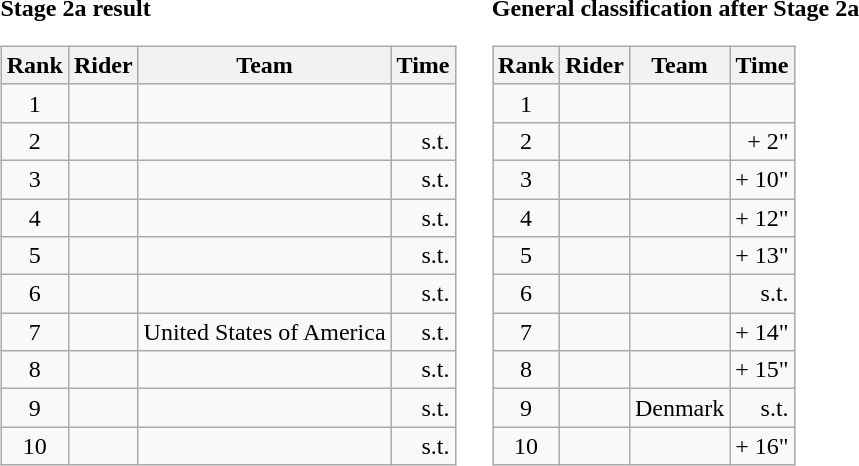<table>
<tr>
<td><strong>Stage 2a result</strong><br><table class="wikitable">
<tr>
<th scope="col">Rank</th>
<th scope="col">Rider</th>
<th scope="col">Team</th>
<th scope="col">Time</th>
</tr>
<tr>
<td style="text-align:center;">1</td>
<td></td>
<td></td>
<td style="text-align:right;"></td>
</tr>
<tr>
<td style="text-align:center;">2</td>
<td></td>
<td></td>
<td style="text-align:right;">s.t.</td>
</tr>
<tr>
<td style="text-align:center;">3</td>
<td></td>
<td></td>
<td style="text-align:right;">s.t.</td>
</tr>
<tr>
<td style="text-align:center;">4</td>
<td></td>
<td></td>
<td style="text-align:right;">s.t.</td>
</tr>
<tr>
<td style="text-align:center;">5</td>
<td></td>
<td></td>
<td style="text-align:right;">s.t.</td>
</tr>
<tr>
<td style="text-align:center;">6</td>
<td></td>
<td></td>
<td style="text-align:right;">s.t.</td>
</tr>
<tr>
<td style="text-align:center;">7</td>
<td></td>
<td>United States of America</td>
<td style="text-align:right;">s.t.</td>
</tr>
<tr>
<td style="text-align:center;">8</td>
<td></td>
<td></td>
<td style="text-align:right;">s.t.</td>
</tr>
<tr>
<td style="text-align:center;">9</td>
<td></td>
<td></td>
<td style="text-align:right;">s.t.</td>
</tr>
<tr>
<td style="text-align:center;">10</td>
<td></td>
<td></td>
<td style="text-align:right;">s.t.</td>
</tr>
</table>
</td>
<td></td>
<td><strong>General classification after Stage 2a</strong><br><table class="wikitable">
<tr>
<th scope="col">Rank</th>
<th scope="col">Rider</th>
<th scope="col">Team</th>
<th scope="col">Time</th>
</tr>
<tr>
<td style="text-align:center;">1</td>
<td> </td>
<td></td>
<td style="text-align:right;"></td>
</tr>
<tr>
<td style="text-align:center;">2</td>
<td> </td>
<td></td>
<td style="text-align:right;">+ 2"</td>
</tr>
<tr>
<td style="text-align:center;">3</td>
<td></td>
<td></td>
<td style="text-align:right;">+ 10"</td>
</tr>
<tr>
<td style="text-align:center;">4</td>
<td> </td>
<td></td>
<td style="text-align:right;">+ 12"</td>
</tr>
<tr>
<td style="text-align:center;">5</td>
<td></td>
<td></td>
<td style="text-align:right;">+ 13"</td>
</tr>
<tr>
<td style="text-align:center;">6</td>
<td></td>
<td></td>
<td style="text-align:right;">s.t.</td>
</tr>
<tr>
<td style="text-align:center;">7</td>
<td></td>
<td></td>
<td style="text-align:right;">+ 14"</td>
</tr>
<tr>
<td style="text-align:center;">8</td>
<td></td>
<td></td>
<td style="text-align:right;">+ 15"</td>
</tr>
<tr>
<td style="text-align:center;">9</td>
<td></td>
<td>Denmark</td>
<td style="text-align:right;">s.t.</td>
</tr>
<tr>
<td style="text-align:center;">10</td>
<td></td>
<td></td>
<td style="text-align:right;">+ 16"</td>
</tr>
</table>
</td>
</tr>
</table>
